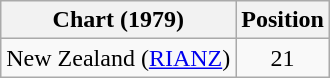<table class="wikitable sortable plainrowheaders" style="text-align:center">
<tr>
<th scope="col">Chart (1979)</th>
<th scope="col">Position</th>
</tr>
<tr>
<td>New Zealand (<a href='#'>RIANZ</a>)</td>
<td style="text-align:center;">21</td>
</tr>
</table>
